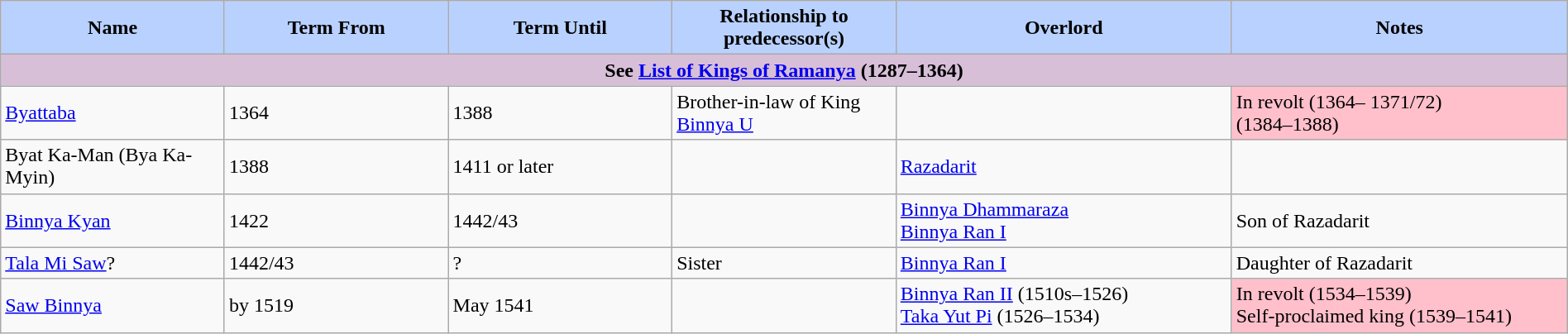<table width=100% class="wikitable">
<tr>
<th style="background-color:#B9D1FF" width=10%>Name</th>
<th style="background-color:#B9D1FF" width=10%>Term From</th>
<th style="background-color:#B9D1FF" width=10%>Term Until</th>
<th style="background-color:#B9D1FF" width=10%>Relationship to predecessor(s)</th>
<th style="background-color:#B9D1FF" width=15%>Overlord</th>
<th style="background-color:#B9D1FF" width=15%>Notes</th>
</tr>
<tr>
<td align="center" colspan=6 style="background-color:#D8BFD8"><strong>See <a href='#'>List of Kings of Ramanya</a> (1287–1364)</strong></td>
</tr>
<tr>
<td><a href='#'>Byattaba</a></td>
<td>1364</td>
<td>1388</td>
<td>Brother-in-law of King <a href='#'>Binnya U</a></td>
<td></td>
<td align="left" style="background-color:#FFC0CB">In revolt (1364– 1371/72) <br> (1384–1388)</td>
</tr>
<tr>
<td>Byat Ka-Man (Bya Ka-Myin)</td>
<td>1388</td>
<td>1411 or later</td>
<td></td>
<td><a href='#'>Razadarit</a></td>
</tr>
<tr>
<td><a href='#'>Binnya Kyan</a></td>
<td>1422</td>
<td>1442/43</td>
<td></td>
<td><a href='#'>Binnya Dhammaraza</a> <br> <a href='#'>Binnya Ran I</a></td>
<td>Son of Razadarit</td>
</tr>
<tr>
<td><a href='#'>Tala Mi Saw</a>?</td>
<td>1442/43</td>
<td>?</td>
<td>Sister</td>
<td><a href='#'>Binnya Ran I</a></td>
<td>Daughter of Razadarit</td>
</tr>
<tr>
<td><a href='#'>Saw Binnya</a></td>
<td>by 1519</td>
<td>May 1541</td>
<td></td>
<td><a href='#'>Binnya Ran II</a> (1510s–1526) <br> <a href='#'>Taka Yut Pi</a> (1526–1534)</td>
<td align="left" style="background-color:#FFC0CB">In revolt (1534–1539) <br> Self-proclaimed king (1539–1541)</td>
</tr>
</table>
